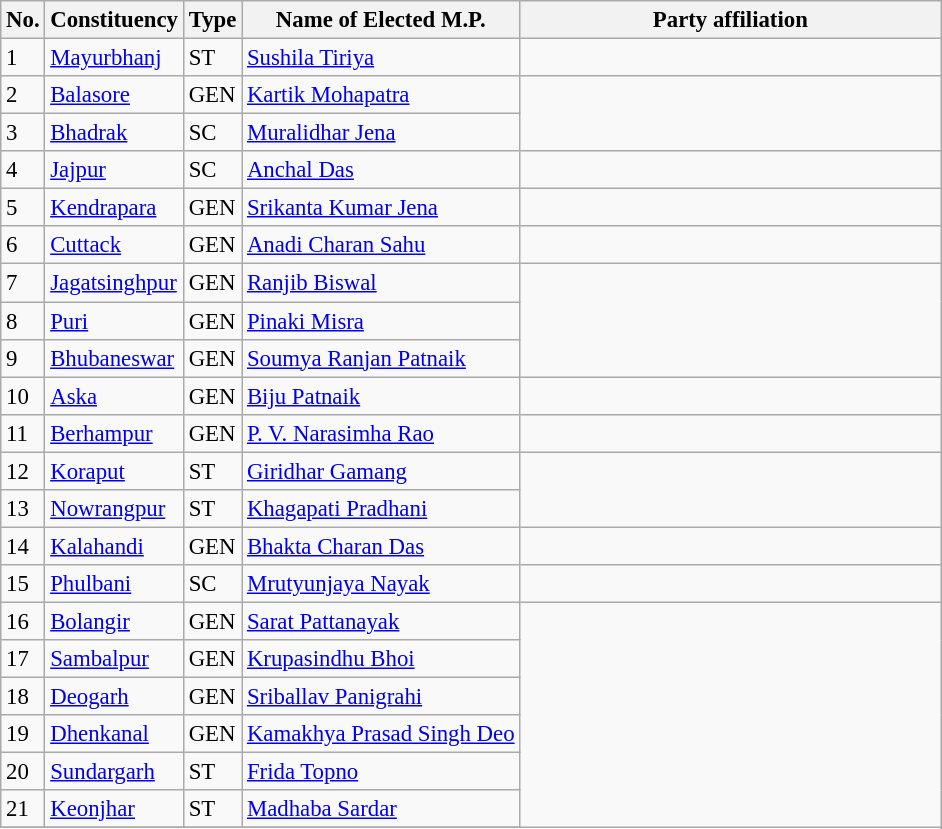<table class="wikitable" style="font-size:95%;">
<tr>
<th>No.</th>
<th>Constituency</th>
<th>Type</th>
<th>Name of Elected M.P.</th>
<th colspan="2" style="width:18em">Party affiliation</th>
</tr>
<tr>
<td>1</td>
<td><a href='#'>Mayurbhanj</a></td>
<td>ST</td>
<td><a href='#'>Sushila Tiriya</a></td>
<td></td>
</tr>
<tr>
<td>2</td>
<td><a href='#'>Balasore</a></td>
<td>GEN</td>
<td><a href='#'>Kartik Mohapatra</a></td>
</tr>
<tr>
<td>3</td>
<td><a href='#'>Bhadrak</a></td>
<td>SC</td>
<td><a href='#'>Muralidhar Jena</a></td>
</tr>
<tr>
<td>4</td>
<td><a href='#'>Jajpur</a></td>
<td>SC</td>
<td><a href='#'>Anchal Das</a></td>
<td></td>
</tr>
<tr>
<td>5</td>
<td><a href='#'>Kendrapara</a></td>
<td>GEN</td>
<td><a href='#'>Srikanta Kumar Jena</a></td>
</tr>
<tr>
<td>6</td>
<td><a href='#'>Cuttack</a></td>
<td>GEN</td>
<td><a href='#'>Anadi Charan Sahu</a></td>
<td></td>
</tr>
<tr>
<td>7</td>
<td><a href='#'>Jagatsinghpur</a></td>
<td>GEN</td>
<td><a href='#'>Ranjib Biswal</a></td>
</tr>
<tr>
<td>8</td>
<td><a href='#'>Puri</a></td>
<td>GEN</td>
<td><a href='#'>Pinaki Misra</a></td>
</tr>
<tr>
<td>9</td>
<td><a href='#'>Bhubaneswar</a></td>
<td>GEN</td>
<td><a href='#'>Soumya Ranjan Patnaik</a></td>
</tr>
<tr>
<td>10</td>
<td><a href='#'>Aska</a></td>
<td>GEN</td>
<td><a href='#'>Biju Patnaik</a></td>
<td></td>
</tr>
<tr>
<td>11</td>
<td><a href='#'>Berhampur</a></td>
<td>GEN</td>
<td><a href='#'>P. V. Narasimha Rao</a></td>
<td></td>
</tr>
<tr>
<td>12</td>
<td><a href='#'>Koraput</a></td>
<td>ST</td>
<td><a href='#'>Giridhar Gamang</a></td>
</tr>
<tr>
<td>13</td>
<td><a href='#'>Nowrangpur</a></td>
<td>ST</td>
<td><a href='#'>Khagapati Pradhani</a></td>
</tr>
<tr>
<td>14</td>
<td><a href='#'>Kalahandi</a></td>
<td>GEN</td>
<td><a href='#'>Bhakta Charan Das</a></td>
<td></td>
</tr>
<tr>
<td>15</td>
<td><a href='#'>Phulbani</a></td>
<td>SC</td>
<td><a href='#'>Mrutyunjaya Nayak</a></td>
<td></td>
</tr>
<tr>
<td>16</td>
<td><a href='#'>Bolangir</a></td>
<td>GEN</td>
<td><a href='#'>Sarat Pattanayak</a></td>
</tr>
<tr>
<td>17</td>
<td><a href='#'>Sambalpur</a></td>
<td>GEN</td>
<td><a href='#'>Krupasindhu Bhoi</a></td>
</tr>
<tr>
<td>18</td>
<td><a href='#'>Deogarh</a></td>
<td>GEN</td>
<td><a href='#'>Sriballav Panigrahi</a></td>
</tr>
<tr>
<td>19</td>
<td><a href='#'>Dhenkanal</a></td>
<td>GEN</td>
<td><a href='#'>Kamakhya Prasad Singh Deo</a></td>
</tr>
<tr>
<td>20</td>
<td><a href='#'>Sundargarh</a></td>
<td>ST</td>
<td><a href='#'>Frida Topno</a></td>
</tr>
<tr>
<td>21</td>
<td><a href='#'>Keonjhar</a></td>
<td>ST</td>
<td><a href='#'>Madhaba Sardar</a></td>
</tr>
<tr>
</tr>
</table>
